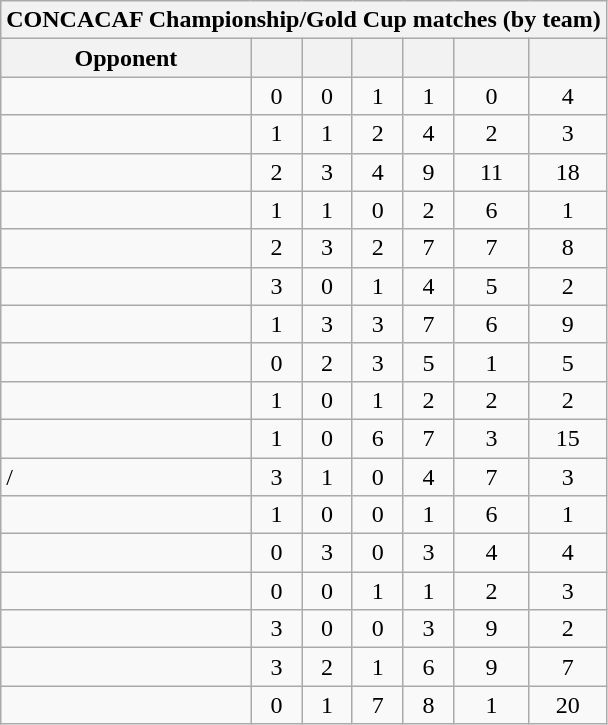<table class="wikitable sortable" style="text-align: center;">
<tr>
<th colspan=7>CONCACAF Championship/Gold Cup matches (by team)</th>
</tr>
<tr>
<th>Opponent</th>
<th></th>
<th></th>
<th></th>
<th></th>
<th></th>
<th></th>
</tr>
<tr>
<td align="left"></td>
<td>0</td>
<td>0</td>
<td>1</td>
<td>1</td>
<td>0</td>
<td>4</td>
</tr>
<tr>
<td align="left"></td>
<td>1</td>
<td>1</td>
<td>2</td>
<td>4</td>
<td>2</td>
<td>3</td>
</tr>
<tr>
<td align="left"></td>
<td>2</td>
<td>3</td>
<td>4</td>
<td>9</td>
<td>11</td>
<td>18</td>
</tr>
<tr>
<td align="left"></td>
<td>1</td>
<td>1</td>
<td>0</td>
<td>2</td>
<td>6</td>
<td>1</td>
</tr>
<tr>
<td align="left"></td>
<td>2</td>
<td>3</td>
<td>2</td>
<td>7</td>
<td>7</td>
<td>8</td>
</tr>
<tr>
<td align="left"></td>
<td>3</td>
<td>0</td>
<td>1</td>
<td>4</td>
<td>5</td>
<td>2</td>
</tr>
<tr>
<td align="left"></td>
<td>1</td>
<td>3</td>
<td>3</td>
<td>7</td>
<td>6</td>
<td>9</td>
</tr>
<tr>
<td align="left"></td>
<td>0</td>
<td>2</td>
<td>3</td>
<td>5</td>
<td>1</td>
<td>5</td>
</tr>
<tr>
<td align="left"></td>
<td>1</td>
<td>0</td>
<td>1</td>
<td>2</td>
<td>2</td>
<td>2</td>
</tr>
<tr>
<td align="left"></td>
<td>1</td>
<td>0</td>
<td>6</td>
<td>7</td>
<td>3</td>
<td>15</td>
</tr>
<tr>
<td align="left"> / </td>
<td>3</td>
<td>1</td>
<td>0</td>
<td>4</td>
<td>7</td>
<td>3</td>
</tr>
<tr>
<td align="left"></td>
<td>1</td>
<td>0</td>
<td>0</td>
<td>1</td>
<td>6</td>
<td>1</td>
</tr>
<tr>
<td align="left"></td>
<td>0</td>
<td>3</td>
<td>0</td>
<td>3</td>
<td>4</td>
<td>4</td>
</tr>
<tr>
<td align="left"></td>
<td>0</td>
<td>0</td>
<td>1</td>
<td>1</td>
<td>2</td>
<td>3</td>
</tr>
<tr>
<td align="left"></td>
<td>3</td>
<td>0</td>
<td>0</td>
<td>3</td>
<td>9</td>
<td>2</td>
</tr>
<tr>
<td align="left"></td>
<td>3</td>
<td>2</td>
<td>1</td>
<td>6</td>
<td>9</td>
<td>7</td>
</tr>
<tr>
<td align="left"></td>
<td>0</td>
<td>1</td>
<td>7</td>
<td>8</td>
<td>1</td>
<td>20</td>
</tr>
</table>
